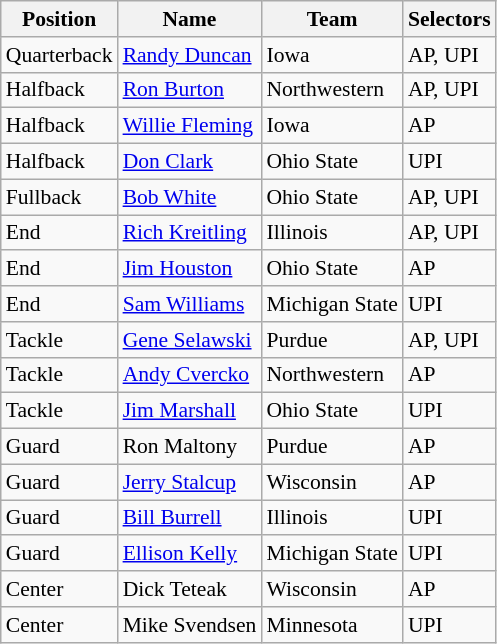<table class="wikitable" style="font-size: 90%">
<tr>
<th>Position</th>
<th>Name</th>
<th>Team</th>
<th>Selectors</th>
</tr>
<tr>
<td>Quarterback</td>
<td><a href='#'>Randy Duncan</a></td>
<td>Iowa</td>
<td>AP, UPI</td>
</tr>
<tr>
<td>Halfback</td>
<td><a href='#'>Ron Burton</a></td>
<td>Northwestern</td>
<td>AP, UPI</td>
</tr>
<tr>
<td>Halfback</td>
<td><a href='#'>Willie Fleming</a></td>
<td>Iowa</td>
<td>AP</td>
</tr>
<tr>
<td>Halfback</td>
<td><a href='#'>Don Clark</a></td>
<td>Ohio State</td>
<td>UPI</td>
</tr>
<tr>
<td>Fullback</td>
<td><a href='#'>Bob White</a></td>
<td>Ohio State</td>
<td>AP, UPI</td>
</tr>
<tr>
<td>End</td>
<td><a href='#'>Rich Kreitling</a></td>
<td>Illinois</td>
<td>AP, UPI</td>
</tr>
<tr>
<td>End</td>
<td><a href='#'>Jim Houston</a></td>
<td>Ohio State</td>
<td>AP</td>
</tr>
<tr>
<td>End</td>
<td><a href='#'>Sam Williams</a></td>
<td>Michigan State</td>
<td>UPI</td>
</tr>
<tr>
<td>Tackle</td>
<td><a href='#'>Gene Selawski</a></td>
<td>Purdue</td>
<td>AP, UPI</td>
</tr>
<tr>
<td>Tackle</td>
<td><a href='#'>Andy Cvercko</a></td>
<td>Northwestern</td>
<td>AP</td>
</tr>
<tr>
<td>Tackle</td>
<td><a href='#'>Jim Marshall</a></td>
<td>Ohio State</td>
<td>UPI</td>
</tr>
<tr>
<td>Guard</td>
<td>Ron Maltony</td>
<td>Purdue</td>
<td>AP</td>
</tr>
<tr>
<td>Guard</td>
<td><a href='#'>Jerry Stalcup</a></td>
<td>Wisconsin</td>
<td>AP</td>
</tr>
<tr>
<td>Guard</td>
<td><a href='#'>Bill Burrell</a></td>
<td>Illinois</td>
<td>UPI</td>
</tr>
<tr>
<td>Guard</td>
<td><a href='#'>Ellison Kelly</a></td>
<td>Michigan State</td>
<td>UPI</td>
</tr>
<tr>
<td>Center</td>
<td>Dick Teteak</td>
<td>Wisconsin</td>
<td>AP</td>
</tr>
<tr>
<td>Center</td>
<td>Mike Svendsen</td>
<td>Minnesota</td>
<td>UPI</td>
</tr>
</table>
